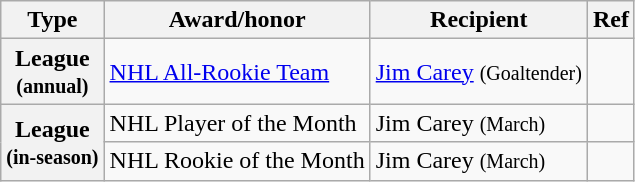<table class="wikitable">
<tr>
<th scope="col">Type</th>
<th scope="col">Award/honor</th>
<th scope="col">Recipient</th>
<th scope="col">Ref</th>
</tr>
<tr>
<th scope="row">League<br><small>(annual)</small></th>
<td><a href='#'>NHL All-Rookie Team</a></td>
<td><a href='#'>Jim Carey</a> <small>(Goaltender)</small></td>
<td></td>
</tr>
<tr>
<th scope="row" rowspan="2">League<br><small>(in-season)</small></th>
<td>NHL Player of the Month</td>
<td>Jim Carey <small>(March)</small></td>
<td></td>
</tr>
<tr>
<td>NHL Rookie of the Month</td>
<td>Jim Carey <small>(March)</small></td>
<td></td>
</tr>
</table>
